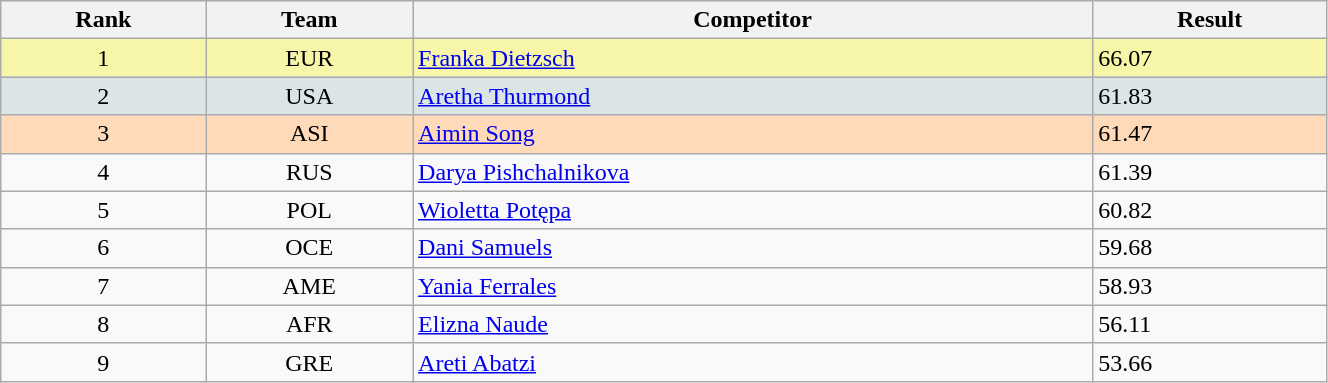<table class="wikitable" width=70% style=text-align:center>
<tr>
<th>Rank</th>
<th>Team</th>
<th>Competitor</th>
<th>Result</th>
</tr>
<tr bgcolor="#F7F6A8">
<td>1</td>
<td>EUR</td>
<td align="left"><a href='#'>Franka Dietzsch</a></td>
<td align="left">66.07</td>
</tr>
<tr bgcolor="#DCE5E5">
<td>2</td>
<td>USA</td>
<td align="left"><a href='#'>Aretha Thurmond</a></td>
<td align="left">61.83</td>
</tr>
<tr bgcolor="#FFDAB9">
<td>3</td>
<td>ASI</td>
<td align="left"><a href='#'>Aimin Song</a></td>
<td align="left">61.47</td>
</tr>
<tr>
<td>4</td>
<td>RUS</td>
<td align="left"><a href='#'>Darya Pishchalnikova</a></td>
<td align="left">61.39</td>
</tr>
<tr>
<td>5</td>
<td>POL</td>
<td align="left"><a href='#'>Wioletta Potępa</a></td>
<td align="left">60.82</td>
</tr>
<tr>
<td>6</td>
<td>OCE</td>
<td align="left"><a href='#'>Dani Samuels</a></td>
<td align="left">59.68</td>
</tr>
<tr>
<td>7</td>
<td>AME</td>
<td align="left"><a href='#'>Yania Ferrales</a></td>
<td align="left">58.93</td>
</tr>
<tr>
<td>8</td>
<td>AFR</td>
<td align="left"><a href='#'>Elizna Naude</a></td>
<td align="left">56.11</td>
</tr>
<tr>
<td>9</td>
<td>GRE</td>
<td align="left"><a href='#'>Areti Abatzi</a></td>
<td align="left">53.66</td>
</tr>
</table>
